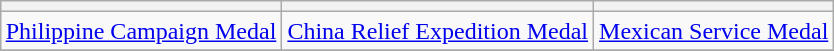<table class="wikitable" style="margin:1em auto; text-align:center;">
<tr>
<th></th>
<th></th>
<th></th>
</tr>
<tr>
<td><a href='#'>Philippine Campaign Medal</a></td>
<td><a href='#'>China Relief Expedition Medal</a></td>
<td><a href='#'>Mexican Service Medal</a></td>
</tr>
<tr>
</tr>
</table>
